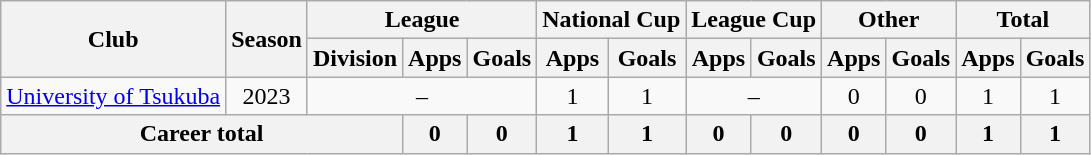<table class=wikitable style=text-align:center>
<tr>
<th rowspan="2">Club</th>
<th rowspan="2">Season</th>
<th colspan="3">League</th>
<th colspan="2">National Cup</th>
<th colspan="2">League Cup</th>
<th colspan="2">Other</th>
<th colspan="2">Total</th>
</tr>
<tr>
<th>Division</th>
<th>Apps</th>
<th>Goals</th>
<th>Apps</th>
<th>Goals</th>
<th>Apps</th>
<th>Goals</th>
<th>Apps</th>
<th>Goals</th>
<th>Apps</th>
<th>Goals</th>
</tr>
<tr>
<td><a href='#'>University of Tsukuba</a></td>
<td>2023</td>
<td colspan="3">–</td>
<td>1</td>
<td>1</td>
<td colspan="2">–</td>
<td>0</td>
<td>0</td>
<td>1</td>
<td>1</td>
</tr>
<tr>
<th colspan=3>Career total</th>
<th>0</th>
<th>0</th>
<th>1</th>
<th>1</th>
<th>0</th>
<th>0</th>
<th>0</th>
<th>0</th>
<th>1</th>
<th>1</th>
</tr>
</table>
